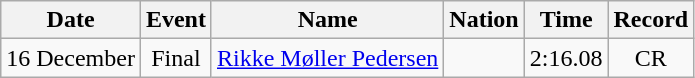<table class=wikitable style=text-align:center>
<tr>
<th>Date</th>
<th>Event</th>
<th>Name</th>
<th>Nation</th>
<th>Time</th>
<th>Record</th>
</tr>
<tr>
<td>16 December</td>
<td>Final</td>
<td align=left><a href='#'>Rikke Møller Pedersen</a></td>
<td align=left></td>
<td>2:16.08</td>
<td>CR</td>
</tr>
</table>
